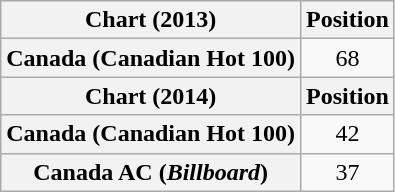<table class="wikitable plainrowheaders" style="text-align:center;">
<tr>
<th scope="col">Chart (2013)</th>
<th scope="col">Position</th>
</tr>
<tr>
<th scope="row">Canada (Canadian Hot 100)</th>
<td>68</td>
</tr>
<tr>
<th scope="col">Chart (2014)</th>
<th scope="col">Position</th>
</tr>
<tr>
<th scope="row">Canada (Canadian Hot 100)</th>
<td>42</td>
</tr>
<tr>
<th scope="row">Canada AC (<em>Billboard</em>)</th>
<td>37</td>
</tr>
</table>
